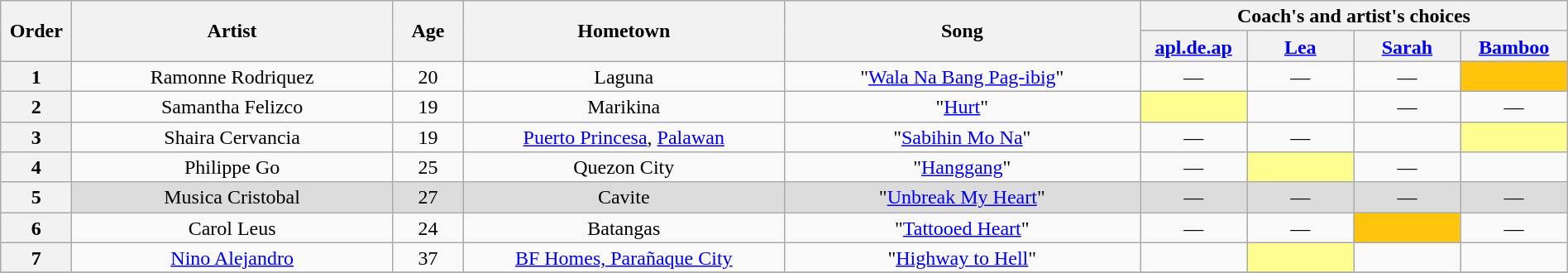<table class="wikitable" style="text-align:center; line-height:17px; width:100%;">
<tr>
<th rowspan="2" scope="col" style="width:04%;">Order</th>
<th rowspan="2" scope="col" style="width:18%;">Artist</th>
<th rowspan="2" scope="col" style="width:04%;">Age</th>
<th rowspan="2" scope="col" style="width:18%;">Hometown</th>
<th rowspan="2" scope="col" style="width:20%;">Song</th>
<th colspan="4" scope="col" style="width:24%;">Coach's and artist's choices</th>
</tr>
<tr>
<th style="width:06%;"><a href='#'>apl.de.ap</a></th>
<th style="width:06%;"><a href='#'>Lea</a></th>
<th style="width:06%;"><a href='#'>Sarah</a></th>
<th style="width:06%;"><a href='#'>Bamboo</a></th>
</tr>
<tr>
<th scope="row">1</th>
<td>Ramonne Rodriquez</td>
<td>20</td>
<td>Laguna</td>
<td>"<a href='#'>Wala Na Bang Pag-ibig</a>"</td>
<td>—</td>
<td>—</td>
<td>—</td>
<td style="background:#FFC40C;"><strong></strong></td>
</tr>
<tr>
<th scope="row">2</th>
<td>Samantha Felizco</td>
<td>19</td>
<td>Marikina</td>
<td>"<a href='#'>Hurt</a>"</td>
<td style="background:#fdfc8f;"><strong></strong></td>
<td><strong></strong></td>
<td>—</td>
<td>—</td>
</tr>
<tr>
<th scope="row">3</th>
<td>Shaira Cervancia</td>
<td>19</td>
<td><a href='#'>Puerto Princesa</a>, <a href='#'>Palawan</a></td>
<td>"<a href='#'>Sabihin Mo Na</a>"</td>
<td>—</td>
<td>—</td>
<td><strong></strong></td>
<td style="background:#fdfc8f;"><strong></strong></td>
</tr>
<tr>
<th scope="row">4</th>
<td>Philippe Go</td>
<td>25</td>
<td>Quezon City</td>
<td>"<a href='#'>Hanggang</a>"</td>
<td>—</td>
<td style="background:#fdfc8f;"><strong></strong></td>
<td>—</td>
<td><strong></strong></td>
</tr>
<tr>
<th scope="row">5</th>
<td style="background:#DCDCDC;">Musica Cristobal</td>
<td style="background:#DCDCDC;">27</td>
<td style="background:#DCDCDC;">Cavite</td>
<td style="background:#DCDCDC;">"<a href='#'>Unbreak My Heart</a>"</td>
<td style="background:#DCDCDC;">—</td>
<td style="background:#DCDCDC;">—</td>
<td style="background:#DCDCDC;">—</td>
<td style="background:#DCDCDC;">—</td>
</tr>
<tr>
<th scope="row">6</th>
<td>Carol Leus</td>
<td>24</td>
<td>Batangas</td>
<td>"<a href='#'>Tattooed Heart</a>"</td>
<td>—</td>
<td>—</td>
<td style="background:#FFC40C;"><strong></strong></td>
<td>—</td>
</tr>
<tr>
<th scope="row">7</th>
<td><a href='#'>Nino Alejandro</a></td>
<td>37</td>
<td><a href='#'>BF Homes, Parañaque City</a></td>
<td>"<a href='#'>Highway to Hell</a>"</td>
<td><strong></strong></td>
<td style="background:#fdfc8f;"><strong></strong></td>
<td><strong></strong></td>
<td><strong></strong></td>
</tr>
<tr>
</tr>
</table>
